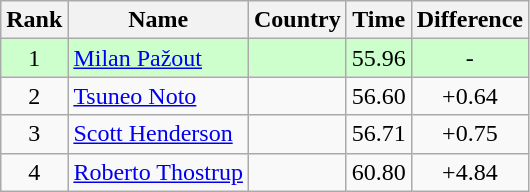<table class="wikitable sortable" style="text-align:center">
<tr>
<th>Rank</th>
<th>Name</th>
<th>Country</th>
<th>Time</th>
<th>Difference</th>
</tr>
<tr style="background:#cfc;">
<td>1</td>
<td align=left><a href='#'>Milan Pažout</a></td>
<td align=left></td>
<td>55.96</td>
<td>-</td>
</tr>
<tr>
<td>2</td>
<td align=left><a href='#'>Tsuneo Noto</a></td>
<td align=left></td>
<td>56.60</td>
<td>+0.64</td>
</tr>
<tr>
<td>3</td>
<td align=left><a href='#'>Scott Henderson</a></td>
<td align=left></td>
<td>56.71</td>
<td>+0.75</td>
</tr>
<tr>
<td>4</td>
<td align=left><a href='#'>Roberto Thostrup</a></td>
<td align=left></td>
<td>60.80</td>
<td>+4.84</td>
</tr>
</table>
